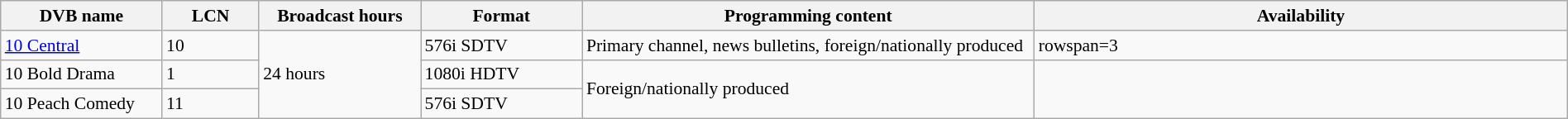<table class="wikitable" style="font-size:90%; width:100%;">
<tr>
<th width="10%">DVB name</th>
<th width="6%">LCN</th>
<th width="10%">Broadcast hours</th>
<th width="10%">Format</th>
<th width="28%">Programming content</th>
<th width="33%">Availability</th>
</tr>
<tr>
<td><a href='#'>10 Central</a></td>
<td>10</td>
<td rowspan=3>24 hours</td>
<td>576i SDTV</td>
<td>Primary channel, news bulletins, foreign/nationally produced </td>
<td>rowspan=3 </td>
</tr>
<tr>
<td>10 Bold Drama</td>
<td>1</td>
<td>1080i HDTV</td>
<td rowspan=2>Foreign/nationally produced </td>
</tr>
<tr>
<td>10 Peach Comedy</td>
<td>11</td>
<td>576i SDTV</td>
</tr>
</table>
